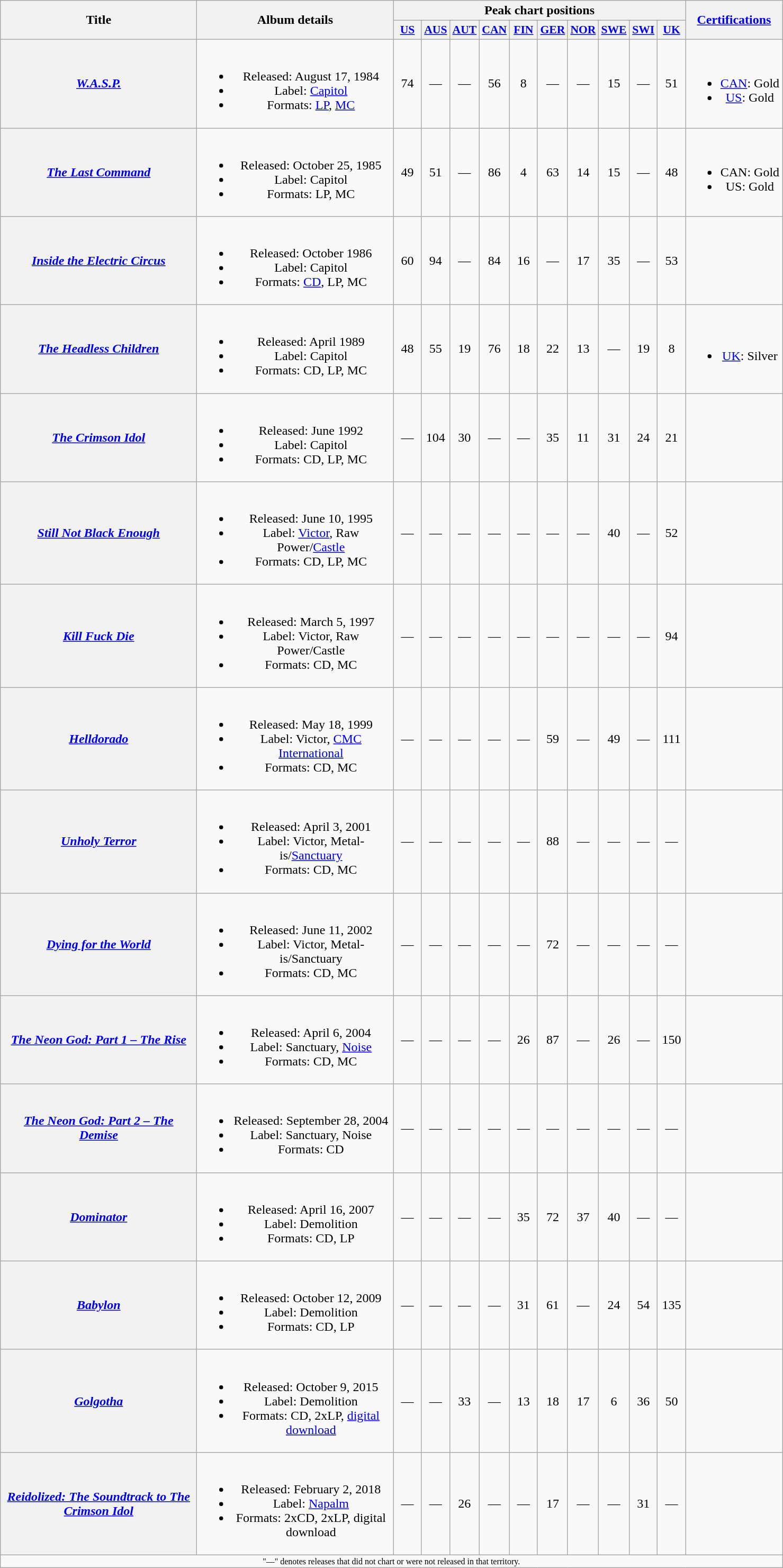<table class="wikitable plainrowheaders" style="text-align:center;">
<tr>
<th rowspan="2" scope="col" style="width:15em;">Title</th>
<th rowspan="2" scope="col" style="width:15em;">Album details</th>
<th colspan="10">Peak chart positions</th>
<th rowspan="2"><a href='#'>Certifications</a></th>
</tr>
<tr>
<th scope="col" style="width:2em;font-size:90%;"><a href='#'>US</a><br></th>
<th scope="col" style="width:2em;font-size:90%;"><a href='#'>AUS</a><br></th>
<th scope="col" style="width:2em;font-size:90%;"><a href='#'>AUT</a><br></th>
<th scope="col" style="width:2em;font-size:90%;"><a href='#'>CAN</a><br></th>
<th scope="col" style="width:2em;font-size:90%;"><a href='#'>FIN</a><br></th>
<th scope="col" style="width:2em;font-size:90%;"><a href='#'>GER</a><br></th>
<th scope="col" style="width:2em;font-size:90%;"><a href='#'>NOR</a><br></th>
<th scope="col" style="width:2em;font-size:90%;"><a href='#'>SWE</a><br></th>
<th scope="col" style="width:2em;font-size:90%;"><a href='#'>SWI</a><br></th>
<th scope="col" style="width:2em;font-size:90%;"><a href='#'>UK</a><br></th>
</tr>
<tr>
<th scope="row"><em><a href='#'>W.A.S.P.</a></em></th>
<td><br><ul><li>Released: August 17, 1984</li><li>Label: <a href='#'>Capitol</a></li><li>Formats: <a href='#'>LP</a>, <a href='#'>MC</a></li></ul></td>
<td>74</td>
<td>—</td>
<td>—</td>
<td>56</td>
<td>8</td>
<td>—</td>
<td>—</td>
<td>15</td>
<td>—</td>
<td>51</td>
<td><br><ul><li><a href='#'>CAN</a>: Gold</li><li><a href='#'>US</a>: Gold</li></ul></td>
</tr>
<tr>
<th scope="row"><em><a href='#'>The Last Command</a></em></th>
<td><br><ul><li>Released: October 25, 1985</li><li>Label: Capitol</li><li>Formats: LP, MC</li></ul></td>
<td>49</td>
<td>51</td>
<td>—</td>
<td>86</td>
<td>4</td>
<td>63</td>
<td>14</td>
<td>15</td>
<td>—</td>
<td>48</td>
<td><br><ul><li>CAN: Gold</li><li>US: Gold</li></ul></td>
</tr>
<tr>
<th scope="row"><em><a href='#'>Inside the Electric Circus</a></em></th>
<td><br><ul><li>Released: October 1986</li><li>Label: Capitol</li><li>Formats: <a href='#'>CD</a>, LP, MC</li></ul></td>
<td>60</td>
<td>94</td>
<td>—</td>
<td>84</td>
<td>16</td>
<td>—</td>
<td>17</td>
<td>35</td>
<td>—</td>
<td>53</td>
<td></td>
</tr>
<tr>
<th scope="row"><em><a href='#'>The Headless Children</a></em></th>
<td><br><ul><li>Released: April 1989</li><li>Label: Capitol</li><li>Formats: CD, LP, MC</li></ul></td>
<td>48</td>
<td>55</td>
<td>19</td>
<td>76</td>
<td>18</td>
<td>22</td>
<td>13</td>
<td>—</td>
<td>19</td>
<td>8</td>
<td><br><ul><li><a href='#'>UK</a>: Silver</li></ul></td>
</tr>
<tr>
<th scope="row"><em><a href='#'>The Crimson Idol</a></em></th>
<td><br><ul><li>Released: June 1992</li><li>Label: Capitol</li><li>Formats: CD, LP, MC</li></ul></td>
<td>—</td>
<td>104</td>
<td>30</td>
<td>—</td>
<td>—</td>
<td>35</td>
<td>11</td>
<td>31</td>
<td>24</td>
<td>21</td>
<td></td>
</tr>
<tr>
<th scope="row"><em><a href='#'>Still Not Black Enough</a></em></th>
<td><br><ul><li>Released: June 10, 1995</li><li>Label: <a href='#'>Victor</a>, Raw Power/<a href='#'>Castle</a></li><li>Formats: CD, LP, MC</li></ul></td>
<td>—</td>
<td>—</td>
<td>—</td>
<td>—</td>
<td>—</td>
<td>—</td>
<td>—</td>
<td>40</td>
<td>—</td>
<td>52</td>
<td></td>
</tr>
<tr>
<th scope="row"><em><a href='#'>Kill Fuck Die</a></em></th>
<td><br><ul><li>Released: March 5, 1997</li><li>Label: Victor, Raw Power/Castle</li><li>Formats: CD, MC</li></ul></td>
<td>—</td>
<td>—</td>
<td>—</td>
<td>—</td>
<td>—</td>
<td>—</td>
<td>—</td>
<td>—</td>
<td>—</td>
<td>94</td>
<td></td>
</tr>
<tr>
<th scope="row"><em><a href='#'>Helldorado</a></em></th>
<td><br><ul><li>Released: May 18, 1999</li><li>Label: Victor, <a href='#'>CMC International</a></li><li>Formats: CD, MC</li></ul></td>
<td>—</td>
<td>—</td>
<td>—</td>
<td>—</td>
<td>—</td>
<td>59</td>
<td>—</td>
<td>49</td>
<td>—</td>
<td>111</td>
<td></td>
</tr>
<tr>
<th scope="row"><em><a href='#'>Unholy Terror</a></em></th>
<td><br><ul><li>Released: April 3, 2001</li><li>Label: Victor, Metal-is/<a href='#'>Sanctuary</a></li><li>Formats: CD, MC</li></ul></td>
<td>—</td>
<td>—</td>
<td>—</td>
<td>—</td>
<td>—</td>
<td>88</td>
<td>—</td>
<td>—</td>
<td>—</td>
<td>—</td>
<td></td>
</tr>
<tr>
<th scope="row"><em><a href='#'>Dying for the World</a></em></th>
<td><br><ul><li>Released: June 11, 2002</li><li>Label: Victor, Metal-is/Sanctuary</li><li>Formats: CD, MC</li></ul></td>
<td>—</td>
<td>—</td>
<td>—</td>
<td>—</td>
<td>—</td>
<td>72</td>
<td>—</td>
<td>—</td>
<td>—</td>
<td>—</td>
<td></td>
</tr>
<tr>
<th scope="row"><em><a href='#'>The Neon God: Part 1 – The Rise</a></em></th>
<td><br><ul><li>Released: April 6, 2004</li><li>Label: Sanctuary, <a href='#'>Noise</a></li><li>Formats: CD, MC</li></ul></td>
<td>—</td>
<td>—</td>
<td>—</td>
<td>—</td>
<td>26</td>
<td>87</td>
<td>—</td>
<td>26</td>
<td>—</td>
<td>150</td>
<td></td>
</tr>
<tr>
<th scope="row"><em><a href='#'>The Neon God: Part 2 – The Demise</a></em></th>
<td><br><ul><li>Released: September 28, 2004</li><li>Label: Sanctuary, Noise</li><li>Formats: CD</li></ul></td>
<td>—</td>
<td>—</td>
<td>—</td>
<td>—</td>
<td>—</td>
<td>—</td>
<td>—</td>
<td>—</td>
<td>—</td>
<td>—</td>
<td></td>
</tr>
<tr>
<th scope="row"><em><a href='#'>Dominator</a></em></th>
<td><br><ul><li>Released: April 16, 2007</li><li>Label: Demolition</li><li>Formats: CD, LP</li></ul></td>
<td>—</td>
<td>—</td>
<td>—</td>
<td>—</td>
<td>35</td>
<td>72</td>
<td>37</td>
<td>40</td>
<td>—</td>
<td>—</td>
<td></td>
</tr>
<tr>
<th scope="row"><em><a href='#'>Babylon</a></em></th>
<td><br><ul><li>Released: October 12, 2009</li><li>Label: Demolition</li><li>Formats: CD, LP</li></ul></td>
<td>—</td>
<td>—</td>
<td>—</td>
<td>—</td>
<td>31</td>
<td>61</td>
<td>—</td>
<td>24</td>
<td>54</td>
<td>135</td>
<td></td>
</tr>
<tr>
<th scope="row"><em><a href='#'>Golgotha</a></em></th>
<td><br><ul><li>Released: October 9, 2015</li><li>Label: Demolition</li><li>Formats: CD, 2xLP, <a href='#'>digital download</a></li></ul></td>
<td>—</td>
<td>—</td>
<td>33</td>
<td>—</td>
<td>13</td>
<td>18</td>
<td>17</td>
<td>6</td>
<td>36</td>
<td>50</td>
<td></td>
</tr>
<tr>
<th scope="row"><em><a href='#'>Reidolized: The Soundtrack to The Crimson Idol</a></em></th>
<td><br><ul><li>Released: February 2, 2018</li><li>Label: <a href='#'>Napalm</a></li><li>Formats: 2xCD, 2xLP, digital download</li></ul></td>
<td>—</td>
<td>—</td>
<td>26</td>
<td>—</td>
<td>—</td>
<td>17</td>
<td>—</td>
<td>—</td>
<td>31</td>
<td>—</td>
<td></td>
</tr>
<tr>
<td colspan="13" style="font-size:8pt">"—" denotes releases that did not chart or were not released in that territory.</td>
</tr>
</table>
